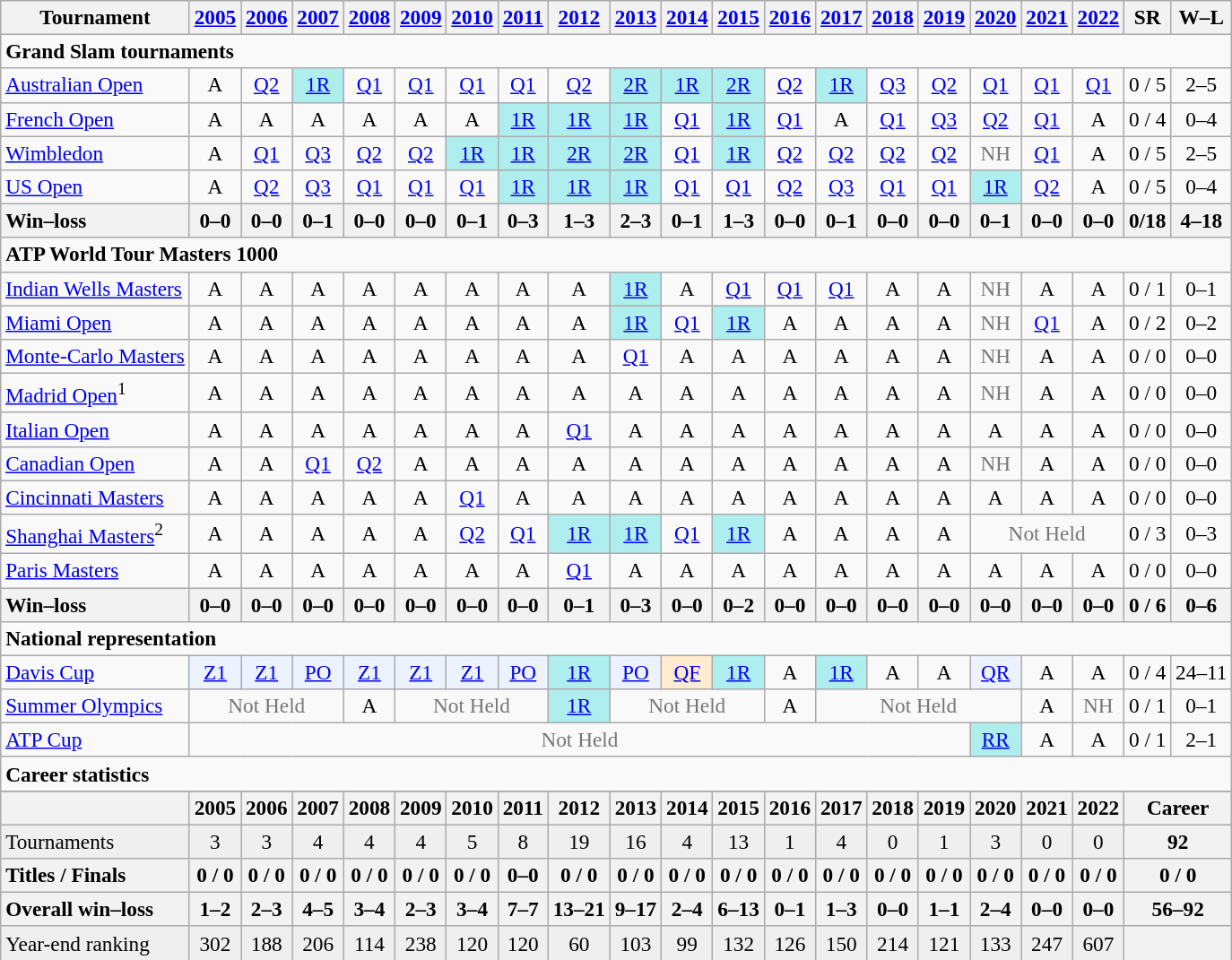<table class=wikitable style="text-align:center; font-size:97%">
<tr>
<th>Tournament</th>
<th><a href='#'>2005</a></th>
<th><a href='#'>2006</a></th>
<th><a href='#'>2007</a></th>
<th><a href='#'>2008</a></th>
<th><a href='#'>2009</a></th>
<th><a href='#'>2010</a></th>
<th><a href='#'>2011</a></th>
<th><a href='#'>2012</a></th>
<th><a href='#'>2013</a></th>
<th><a href='#'>2014</a></th>
<th><a href='#'>2015</a></th>
<th><a href='#'>2016</a></th>
<th><a href='#'>2017</a></th>
<th><a href='#'>2018</a></th>
<th><a href='#'>2019</a></th>
<th><a href='#'>2020</a></th>
<th><a href='#'>2021</a></th>
<th><a href='#'>2022</a></th>
<th>SR</th>
<th>W–L</th>
</tr>
<tr>
<td colspan="21" align="left"><strong>Grand Slam tournaments</strong></td>
</tr>
<tr>
<td align=left><a href='#'>Australian Open</a></td>
<td>A</td>
<td><a href='#'>Q2</a></td>
<td bgcolor=afeeee><a href='#'>1R</a></td>
<td><a href='#'>Q1</a></td>
<td><a href='#'>Q1</a></td>
<td><a href='#'>Q1</a></td>
<td><a href='#'>Q1</a></td>
<td><a href='#'>Q2</a></td>
<td bgcolor=afeeee><a href='#'>2R</a></td>
<td bgcolor=afeeee><a href='#'>1R</a></td>
<td bgcolor=afeeee><a href='#'>2R</a></td>
<td><a href='#'>Q2</a></td>
<td bgcolor=afeeee><a href='#'>1R</a></td>
<td><a href='#'>Q3</a></td>
<td><a href='#'>Q2</a></td>
<td><a href='#'>Q1</a></td>
<td><a href='#'>Q1</a></td>
<td><a href='#'>Q1</a></td>
<td>0 / 5</td>
<td>2–5</td>
</tr>
<tr>
<td align=left><a href='#'>French Open</a></td>
<td>A</td>
<td>A</td>
<td>A</td>
<td>A</td>
<td>A</td>
<td>A</td>
<td bgcolor=afeeee><a href='#'>1R</a></td>
<td bgcolor=afeeee><a href='#'>1R</a></td>
<td bgcolor=afeeee><a href='#'>1R</a></td>
<td><a href='#'>Q1</a></td>
<td bgcolor=afeeee><a href='#'>1R</a></td>
<td><a href='#'>Q1</a></td>
<td>A</td>
<td><a href='#'>Q1</a></td>
<td><a href='#'>Q3</a></td>
<td><a href='#'>Q2</a></td>
<td><a href='#'>Q1</a></td>
<td>A</td>
<td>0 / 4</td>
<td>0–4</td>
</tr>
<tr>
<td align=left><a href='#'>Wimbledon</a></td>
<td>A</td>
<td><a href='#'>Q1</a></td>
<td><a href='#'>Q3</a></td>
<td><a href='#'>Q2</a></td>
<td><a href='#'>Q2</a></td>
<td bgcolor=afeeee><a href='#'>1R</a></td>
<td bgcolor=afeeee><a href='#'>1R</a></td>
<td bgcolor=afeeee><a href='#'>2R</a></td>
<td bgcolor=afeeee><a href='#'>2R</a></td>
<td><a href='#'>Q1</a></td>
<td bgcolor=afeeee><a href='#'>1R</a></td>
<td><a href='#'>Q2</a></td>
<td><a href='#'>Q2</a></td>
<td><a href='#'>Q2</a></td>
<td><a href='#'>Q2</a></td>
<td style=color:#767676>NH</td>
<td><a href='#'>Q1</a></td>
<td>A</td>
<td>0 / 5</td>
<td>2–5</td>
</tr>
<tr>
<td align=left><a href='#'>US Open</a></td>
<td>A</td>
<td><a href='#'>Q2</a></td>
<td><a href='#'>Q3</a></td>
<td><a href='#'>Q1</a></td>
<td><a href='#'>Q1</a></td>
<td><a href='#'>Q1</a></td>
<td bgcolor=afeeee><a href='#'>1R</a></td>
<td bgcolor=afeeee><a href='#'>1R</a></td>
<td bgcolor=afeeee><a href='#'>1R</a></td>
<td><a href='#'>Q1</a></td>
<td><a href='#'>Q1</a></td>
<td><a href='#'>Q2</a></td>
<td><a href='#'>Q3</a></td>
<td><a href='#'>Q1</a></td>
<td><a href='#'>Q1</a></td>
<td bgcolor=afeeee><a href='#'>1R</a></td>
<td><a href='#'>Q2</a></td>
<td>A</td>
<td>0 / 5</td>
<td>0–4</td>
</tr>
<tr>
<th style=text-align:left>Win–loss</th>
<th>0–0</th>
<th>0–0</th>
<th>0–1</th>
<th>0–0</th>
<th>0–0</th>
<th>0–1</th>
<th>0–3</th>
<th>1–3</th>
<th>2–3</th>
<th>0–1</th>
<th>1–3</th>
<th>0–0</th>
<th>0–1</th>
<th>0–0</th>
<th>0–0</th>
<th>0–1</th>
<th>0–0</th>
<th>0–0</th>
<th>0/18</th>
<th>4–18</th>
</tr>
<tr>
<td colspan="21" align="left"><strong>ATP World Tour Masters 1000</strong></td>
</tr>
<tr>
<td align=left><a href='#'>Indian Wells Masters</a></td>
<td>A</td>
<td>A</td>
<td>A</td>
<td>A</td>
<td>A</td>
<td>A</td>
<td>A</td>
<td>A</td>
<td bgcolor=afeeee><a href='#'>1R</a></td>
<td>A</td>
<td><a href='#'>Q1</a></td>
<td><a href='#'>Q1</a></td>
<td><a href='#'>Q1</a></td>
<td>A</td>
<td>A</td>
<td style="color:#767676">NH</td>
<td>A</td>
<td>A</td>
<td>0 / 1</td>
<td>0–1</td>
</tr>
<tr>
<td align=left><a href='#'>Miami Open</a></td>
<td>A</td>
<td>A</td>
<td>A</td>
<td>A</td>
<td>A</td>
<td>A</td>
<td>A</td>
<td>A</td>
<td bgcolor=afeeee><a href='#'>1R</a></td>
<td><a href='#'>Q1</a></td>
<td bgcolor=afeeee><a href='#'>1R</a></td>
<td>A</td>
<td>A</td>
<td>A</td>
<td>A</td>
<td style=color:#767676>NH</td>
<td><a href='#'>Q1</a></td>
<td>A</td>
<td>0 / 2</td>
<td>0–2</td>
</tr>
<tr>
<td align=left><a href='#'>Monte-Carlo Masters</a></td>
<td>A</td>
<td>A</td>
<td>A</td>
<td>A</td>
<td>A</td>
<td>A</td>
<td>A</td>
<td>A</td>
<td><a href='#'>Q1</a></td>
<td>A</td>
<td>A</td>
<td>A</td>
<td>A</td>
<td>A</td>
<td>A</td>
<td style=color:#767676>NH</td>
<td>A</td>
<td>A</td>
<td>0 / 0</td>
<td>0–0</td>
</tr>
<tr>
<td align=left><a href='#'>Madrid Open</a><sup>1</sup></td>
<td>A</td>
<td>A</td>
<td>A</td>
<td>A</td>
<td>A</td>
<td>A</td>
<td>A</td>
<td>A</td>
<td>A</td>
<td>A</td>
<td>A</td>
<td>A</td>
<td>A</td>
<td>A</td>
<td>A</td>
<td style=color:#767676>NH</td>
<td>A</td>
<td>A</td>
<td>0 / 0</td>
<td>0–0</td>
</tr>
<tr>
<td align=left><a href='#'>Italian Open</a></td>
<td>A</td>
<td>A</td>
<td>A</td>
<td>A</td>
<td>A</td>
<td>A</td>
<td>A</td>
<td><a href='#'>Q1</a></td>
<td>A</td>
<td>A</td>
<td>A</td>
<td>A</td>
<td>A</td>
<td>A</td>
<td>A</td>
<td>A</td>
<td>A</td>
<td>A</td>
<td>0 / 0</td>
<td>0–0</td>
</tr>
<tr>
<td align=left><a href='#'>Canadian Open</a></td>
<td>A</td>
<td>A</td>
<td><a href='#'>Q1</a></td>
<td><a href='#'>Q2</a></td>
<td>A</td>
<td>A</td>
<td>A</td>
<td>A</td>
<td>A</td>
<td>A</td>
<td>A</td>
<td>A</td>
<td>A</td>
<td>A</td>
<td>A</td>
<td style=color:#767676>NH</td>
<td>A</td>
<td>A</td>
<td>0 / 0</td>
<td>0–0</td>
</tr>
<tr>
<td align=left><a href='#'>Cincinnati Masters</a></td>
<td>A</td>
<td>A</td>
<td>A</td>
<td>A</td>
<td>A</td>
<td><a href='#'>Q1</a></td>
<td>A</td>
<td>A</td>
<td>A</td>
<td>A</td>
<td>A</td>
<td>A</td>
<td>A</td>
<td>A</td>
<td>A</td>
<td>A</td>
<td>A</td>
<td>A</td>
<td>0 / 0</td>
<td>0–0</td>
</tr>
<tr>
<td align=left><a href='#'>Shanghai Masters</a><sup>2</sup></td>
<td>A</td>
<td>A</td>
<td>A</td>
<td>A</td>
<td>A</td>
<td><a href='#'>Q2</a></td>
<td><a href='#'>Q1</a></td>
<td bgcolor=afeeee><a href='#'>1R</a></td>
<td bgcolor=afeeee><a href='#'>1R</a></td>
<td><a href='#'>Q1</a></td>
<td bgcolor=afeeee><a href='#'>1R</a></td>
<td>A</td>
<td>A</td>
<td>A</td>
<td>A</td>
<td colspan="3" style="color:#767676">Not Held</td>
<td>0 / 3</td>
<td>0–3</td>
</tr>
<tr>
<td align=left><a href='#'>Paris Masters</a></td>
<td>A</td>
<td>A</td>
<td>A</td>
<td>A</td>
<td>A</td>
<td>A</td>
<td>A</td>
<td><a href='#'>Q1</a></td>
<td>A</td>
<td>A</td>
<td>A</td>
<td>A</td>
<td>A</td>
<td>A</td>
<td>A</td>
<td>A</td>
<td>A</td>
<td>A</td>
<td>0 / 0</td>
<td>0–0</td>
</tr>
<tr>
<th style=text-align:left>Win–loss</th>
<th>0–0</th>
<th>0–0</th>
<th>0–0</th>
<th>0–0</th>
<th>0–0</th>
<th>0–0</th>
<th>0–0</th>
<th>0–1</th>
<th>0–3</th>
<th>0–0</th>
<th>0–2</th>
<th>0–0</th>
<th>0–0</th>
<th>0–0</th>
<th>0–0</th>
<th>0–0</th>
<th>0–0</th>
<th>0–0</th>
<th>0 / 6</th>
<th>0–6</th>
</tr>
<tr>
<td colspan="21" align="left"><strong>National representation</strong></td>
</tr>
<tr>
<td align=left><a href='#'>Davis Cup</a></td>
<td bgcolor=ecf2ff><a href='#'>Z1</a></td>
<td bgcolor=ecf2ff><a href='#'>Z1</a></td>
<td bgcolor=ecf2ff><a href='#'>PO</a></td>
<td bgcolor=ecf2ff><a href='#'>Z1</a></td>
<td bgcolor=ecf2ff><a href='#'>Z1</a></td>
<td bgcolor=ecf2ff><a href='#'>Z1</a></td>
<td bgcolor=ecf2ff><a href='#'>PO</a></td>
<td bgcolor=afeeee><a href='#'>1R</a></td>
<td bgcolor=ecf2ff><a href='#'>PO</a></td>
<td bgcolor=ffebcd><a href='#'>QF</a></td>
<td bgcolor=afeeee><a href='#'>1R</a></td>
<td>A</td>
<td bgcolor=afeeee><a href='#'>1R</a></td>
<td>A</td>
<td>A</td>
<td bgcolor="ecf2ff"><a href='#'>QR</a></td>
<td>A</td>
<td>A</td>
<td>0 / 4</td>
<td>24–11</td>
</tr>
<tr>
<td align=left><a href='#'>Summer Olympics</a></td>
<td colspan=3 style=color:#767676>Not Held</td>
<td>A</td>
<td colspan=3 style=color:#767676>Not Held</td>
<td bgcolor=afeeee><a href='#'>1R</a></td>
<td colspan=3 style=color:#767676>Not Held</td>
<td>A</td>
<td colspan=4 style=color:#767676>Not Held</td>
<td>A</td>
<td style=color:#767676>NH</td>
<td>0 / 1</td>
<td>0–1</td>
</tr>
<tr>
<td align=left><a href='#'>ATP Cup</a></td>
<td colspan=15 style=color:#767676>Not Held</td>
<td bgcolor=afeeee><a href='#'>RR</a></td>
<td>A</td>
<td>A</td>
<td>0 / 1</td>
<td>2–1</td>
</tr>
<tr>
<td colspan="21" align="left"><strong>Career statistics</strong></td>
</tr>
<tr>
</tr>
<tr>
<th></th>
<th>2005</th>
<th>2006</th>
<th>2007</th>
<th>2008</th>
<th>2009</th>
<th>2010</th>
<th>2011</th>
<th>2012</th>
<th>2013</th>
<th>2014</th>
<th>2015</th>
<th>2016</th>
<th>2017</th>
<th>2018</th>
<th>2019</th>
<th>2020</th>
<th>2021</th>
<th>2022</th>
<th colspan=2>Career</th>
</tr>
<tr bgcolor=efefef>
<td align=left>Tournaments</td>
<td>3</td>
<td>3</td>
<td>4</td>
<td>4</td>
<td>4</td>
<td>5</td>
<td>8</td>
<td>19</td>
<td>16</td>
<td>4</td>
<td>13</td>
<td>1</td>
<td>4</td>
<td>0</td>
<td>1</td>
<td>3</td>
<td>0</td>
<td>0</td>
<th colspan=2>92</th>
</tr>
<tr>
<th style=text-align:left>Titles / Finals</th>
<th>0 / 0</th>
<th>0 / 0</th>
<th>0 / 0</th>
<th>0 / 0</th>
<th>0 / 0</th>
<th>0 / 0</th>
<th>0–0</th>
<th>0 / 0</th>
<th>0 / 0</th>
<th>0 / 0</th>
<th>0 / 0</th>
<th>0 / 0</th>
<th>0 / 0</th>
<th>0 / 0</th>
<th>0 / 0</th>
<th>0 / 0</th>
<th>0 / 0</th>
<th>0 / 0</th>
<th colspan=2>0 / 0</th>
</tr>
<tr>
<th style=text-align:left>Overall win–loss</th>
<th>1–2</th>
<th>2–3</th>
<th>4–5</th>
<th>3–4</th>
<th>2–3</th>
<th>3–4</th>
<th>7–7</th>
<th>13–21</th>
<th>9–17</th>
<th>2–4</th>
<th>6–13</th>
<th>0–1</th>
<th>1–3</th>
<th>0–0</th>
<th>1–1</th>
<th>2–4</th>
<th>0–0</th>
<th>0–0</th>
<th colspan=2>56–92</th>
</tr>
<tr bgcolor=efefef>
<td align=left>Year-end ranking</td>
<td>302</td>
<td>188</td>
<td>206</td>
<td>114</td>
<td>238</td>
<td>120</td>
<td>120</td>
<td>60</td>
<td>103</td>
<td>99</td>
<td>132</td>
<td>126</td>
<td>150</td>
<td>214</td>
<td>121</td>
<td>133</td>
<td>247</td>
<td>607</td>
<th colspan=2><strong></strong></th>
</tr>
</table>
